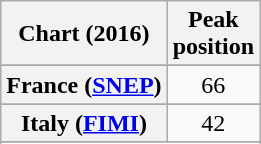<table class="wikitable sortable plainrowheaders" style="text-align:center">
<tr>
<th>Chart (2016)</th>
<th>Peak<br>position</th>
</tr>
<tr>
</tr>
<tr>
</tr>
<tr>
</tr>
<tr>
<th scope="row">France (<a href='#'>SNEP</a>)</th>
<td>66</td>
</tr>
<tr>
</tr>
<tr>
</tr>
<tr>
</tr>
<tr>
<th scope="row">Italy (<a href='#'>FIMI</a>)</th>
<td>42</td>
</tr>
<tr>
</tr>
<tr>
</tr>
<tr>
</tr>
<tr>
</tr>
<tr>
</tr>
<tr>
</tr>
</table>
